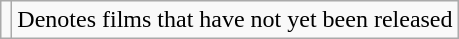<table class="wikitable">
<tr>
<td></td>
<td>Denotes films that have not yet been released</td>
</tr>
</table>
